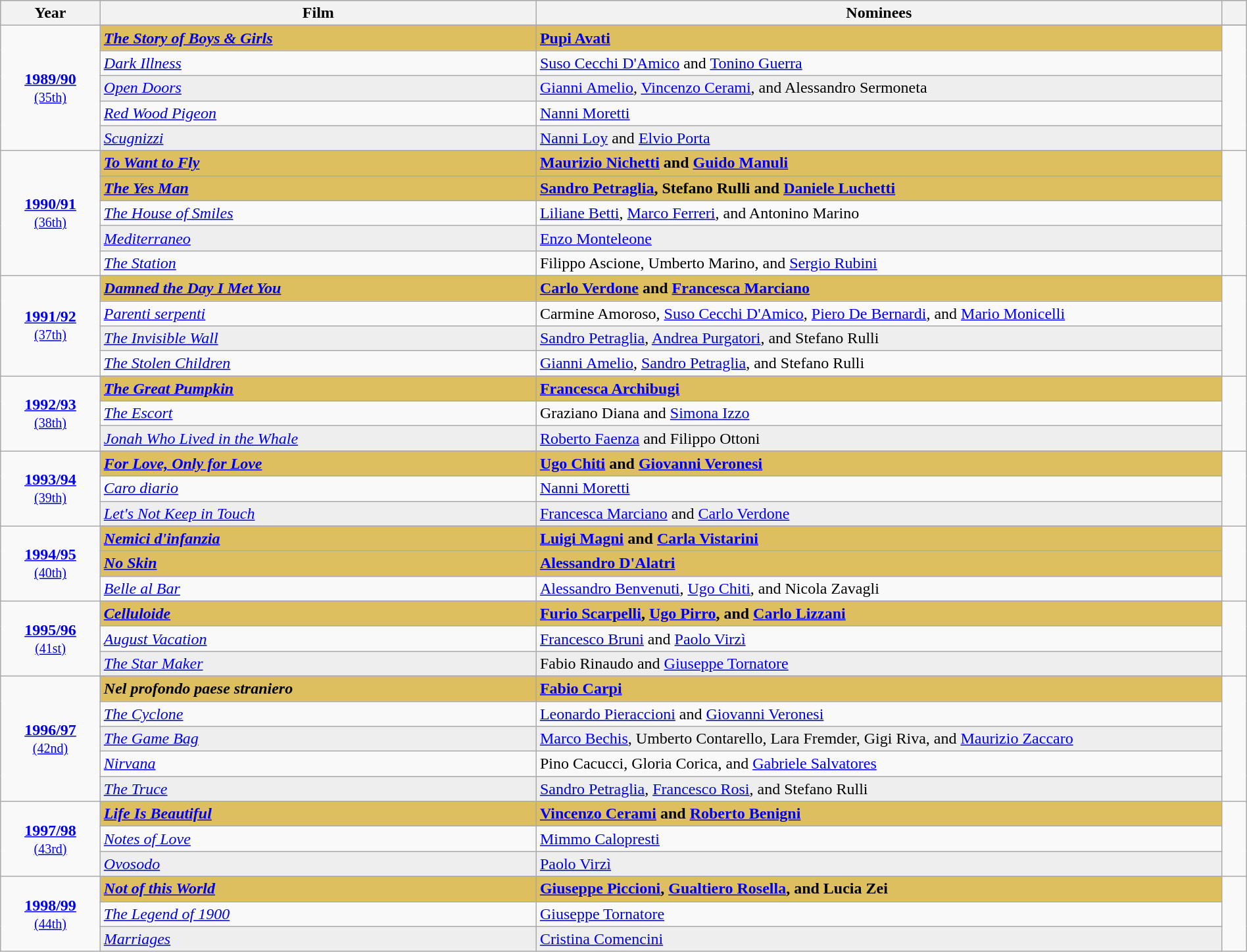<table class="wikitable" style="width:100%">
<tr bgcolor="#bebebe">
<th width="8%">Year</th>
<th width="35%">Film</th>
<th width="55%">Nominees</th>
<th width="2%" class="unstable"></th>
</tr>
<tr>
<td rowspan=6 style="text-align:center"><strong><a href='#'>1989/90</a></strong><br><small><a href='#'>(35th)</a></small></td>
</tr>
<tr>
<td style="background:#DDBF5F"><strong><em><a href='#'>The Story of Boys & Girls</a></em></strong></td>
<td style="background:#DDBF5F"><strong><a href='#'>Pupi Avati</a></strong></td>
<td rowspan=6 style="text-align:center"></td>
</tr>
<tr>
<td><em><a href='#'>Dark Illness</a></em></td>
<td><a href='#'>Suso Cecchi D'Amico</a> and <a href='#'>Tonino Guerra</a></td>
</tr>
<tr style="background:#eee;">
<td><em><a href='#'>Open Doors</a></em></td>
<td><a href='#'>Gianni Amelio</a>, <a href='#'>Vincenzo Cerami</a>, and Alessandro Sermoneta</td>
</tr>
<tr>
<td><em><a href='#'>Red Wood Pigeon</a></em></td>
<td><a href='#'>Nanni Moretti</a></td>
</tr>
<tr style="background:#eee;">
<td><em><a href='#'>Scugnizzi</a></em></td>
<td><a href='#'>Nanni Loy</a> and <a href='#'>Elvio Porta</a></td>
</tr>
<tr>
<td rowspan=6 style="text-align:center"><strong><a href='#'>1990/91</a></strong><br><small><a href='#'>(36th)</a></small></td>
</tr>
<tr>
<td style="background:#DDBF5F"><strong><em><a href='#'>To Want to Fly</a></em></strong></td>
<td style="background:#DDBF5F"><strong><a href='#'>Maurizio Nichetti</a> and <a href='#'>Guido Manuli</a></strong></td>
<td rowspan=6 style="text-align:center"></td>
</tr>
<tr>
<td style="background:#DDBF5F"><strong><em><a href='#'>The Yes Man</a></em></strong></td>
<td style="background:#DDBF5F"><strong><a href='#'>Sandro Petraglia</a>, Stefano Rulli and <a href='#'>Daniele Luchetti</a></strong></td>
</tr>
<tr>
<td><em><a href='#'>The House of Smiles</a></em></td>
<td><a href='#'>Liliane Betti</a>, <a href='#'>Marco Ferreri</a>, and Antonino Marino</td>
</tr>
<tr style="background:#eee;">
<td><em><a href='#'>Mediterraneo</a></em></td>
<td><a href='#'>Enzo Monteleone</a></td>
</tr>
<tr>
<td><em><a href='#'>The Station</a></em></td>
<td>Filippo Ascione, Umberto Marino, and <a href='#'>Sergio Rubini</a></td>
</tr>
<tr>
<td rowspan=5 style="text-align:center"><strong><a href='#'>1991/92</a></strong><br><small><a href='#'>(37th)</a></small></td>
</tr>
<tr>
<td style="background:#DDBF5F"><strong><em><a href='#'>Damned the Day I Met You</a></em></strong></td>
<td style="background:#DDBF5F"><strong><a href='#'>Carlo Verdone</a> and <a href='#'>Francesca Marciano</a></strong></td>
<td rowspan=5 style="text-align:center"></td>
</tr>
<tr>
<td><em><a href='#'>Parenti serpenti</a></em></td>
<td>Carmine Amoroso, <a href='#'>Suso Cecchi D'Amico</a>, <a href='#'>Piero De Bernardi</a>, and <a href='#'>Mario Monicelli</a></td>
</tr>
<tr style="background:#eee;">
<td><em><a href='#'>The Invisible Wall</a></em></td>
<td><a href='#'>Sandro Petraglia</a>, <a href='#'>Andrea Purgatori</a>, and Stefano Rulli</td>
</tr>
<tr>
<td><em><a href='#'>The Stolen Children</a></em></td>
<td><a href='#'>Gianni Amelio</a>, <a href='#'>Sandro Petraglia</a>, and Stefano Rulli</td>
</tr>
<tr>
<td rowspan=4 style="text-align:center"><strong><a href='#'>1992/93</a></strong><br><small><a href='#'>(38th)</a></small></td>
</tr>
<tr>
<td style="background:#DDBF5F"><strong><em><a href='#'>The Great Pumpkin</a></em></strong></td>
<td style="background:#DDBF5F"><strong><a href='#'>Francesca Archibugi</a></strong></td>
<td rowspan=4 style="text-align:center"></td>
</tr>
<tr>
<td><em><a href='#'>The Escort</a></em></td>
<td>Graziano Diana and <a href='#'>Simona Izzo</a></td>
</tr>
<tr style="background:#eee;">
<td><em><a href='#'>Jonah Who Lived in the Whale</a></em></td>
<td><a href='#'>Roberto Faenza</a> and Filippo Ottoni</td>
</tr>
<tr>
<td rowspan=4 style="text-align:center"><strong><a href='#'>1993/94</a></strong><br><small><a href='#'>(39th)</a></small></td>
</tr>
<tr>
<td style="background:#DDBF5F"><strong><em><a href='#'>For Love, Only for Love</a></em></strong></td>
<td style="background:#DDBF5F"><strong><a href='#'>Ugo Chiti</a> and <a href='#'>Giovanni Veronesi</a></strong></td>
<td rowspan=4 style="text-align:center"></td>
</tr>
<tr>
<td><em><a href='#'>Caro diario</a></em></td>
<td><a href='#'>Nanni Moretti</a></td>
</tr>
<tr style="background:#eee;">
<td><em><a href='#'>Let's Not Keep in Touch</a></em></td>
<td><a href='#'>Francesca Marciano</a> and <a href='#'>Carlo Verdone</a></td>
</tr>
<tr>
<td rowspan=4 style="text-align:center"><strong><a href='#'>1994/95</a></strong><br><small><a href='#'>(40th)</a></small></td>
</tr>
<tr>
<td style="background:#DDBF5F"><strong><em><a href='#'>Nemici d'infanzia</a></em></strong></td>
<td style="background:#DDBF5F"><strong><a href='#'>Luigi Magni</a> and <a href='#'>Carla Vistarini</a></strong></td>
<td rowspan=4 style="text-align:center"></td>
</tr>
<tr>
<td style="background:#DDBF5F"><strong><em><a href='#'>No Skin</a></em></strong></td>
<td style="background:#DDBF5F"><strong><a href='#'>Alessandro D'Alatri</a></strong></td>
</tr>
<tr>
<td><em><a href='#'>Belle al Bar</a></em></td>
<td><a href='#'>Alessandro Benvenuti</a>, <a href='#'>Ugo Chiti</a>, and Nicola Zavagli</td>
</tr>
<tr>
<td rowspan=4 style="text-align:center"><strong><a href='#'>1995/96</a></strong><br><small><a href='#'>(41st)</a></small></td>
</tr>
<tr>
<td style="background:#DDBF5F"><strong><em><a href='#'>Celluloide</a></em></strong></td>
<td style="background:#DDBF5F"><strong><a href='#'>Furio Scarpelli</a>, <a href='#'>Ugo Pirro</a>, and <a href='#'>Carlo Lizzani</a></strong></td>
<td rowspan=4 style="text-align:center"></td>
</tr>
<tr>
<td><em><a href='#'>August Vacation</a></em></td>
<td><a href='#'>Francesco Bruni</a> and <a href='#'>Paolo Virzì</a></td>
</tr>
<tr style="background:#eee;">
<td><em><a href='#'>The Star Maker</a></em></td>
<td>Fabio Rinaudo and <a href='#'>Giuseppe Tornatore</a></td>
</tr>
<tr>
<td rowspan=6 style="text-align:center"><strong><a href='#'>1996/97</a></strong><br><small><a href='#'>(42nd)</a></small></td>
</tr>
<tr>
<td style="background:#DDBF5F"><strong><em>Nel profondo paese straniero</em></strong></td>
<td style="background:#DDBF5F"><strong><a href='#'>Fabio Carpi</a></strong></td>
<td rowspan=6 style="text-align:center"></td>
</tr>
<tr>
<td><em><a href='#'>The Cyclone</a></em></td>
<td><a href='#'>Leonardo Pieraccioni</a> and <a href='#'>Giovanni Veronesi</a></td>
</tr>
<tr style="background:#eee;">
<td><em><a href='#'>The Game Bag</a></em></td>
<td><a href='#'>Marco Bechis</a>, Umberto Contarello, Lara Fremder, Gigi Riva, and <a href='#'>Maurizio Zaccaro</a></td>
</tr>
<tr>
<td><em><a href='#'>Nirvana</a></em></td>
<td>Pino Cacucci, Gloria Corica, and <a href='#'>Gabriele Salvatores</a></td>
</tr>
<tr style="background:#eee;">
<td><em><a href='#'>The Truce</a></em></td>
<td><a href='#'>Sandro Petraglia</a>, <a href='#'>Francesco Rosi</a>, and Stefano Rulli</td>
</tr>
<tr>
<td rowspan=4 style="text-align:center"><strong><a href='#'>1997/98</a></strong><br><small><a href='#'>(43rd)</a></small></td>
</tr>
<tr>
<td style="background:#DDBF5F"><strong><em><a href='#'>Life Is Beautiful</a></em></strong></td>
<td style="background:#DDBF5F"><strong><a href='#'>Vincenzo Cerami</a> and <a href='#'>Roberto Benigni</a></strong></td>
<td rowspan=4 style="text-align:center"></td>
</tr>
<tr>
<td><em><a href='#'>Notes of Love</a></em></td>
<td><a href='#'>Mimmo Calopresti</a></td>
</tr>
<tr style="background:#eee;">
<td><em><a href='#'>Ovosodo</a></em></td>
<td><a href='#'>Paolo Virzì</a></td>
</tr>
<tr>
<td rowspan=4 style="text-align:center"><strong><a href='#'>1998/99</a></strong><br><small><a href='#'>(44th)</a></small></td>
</tr>
<tr>
<td style="background:#DDBF5F"><strong><em><a href='#'>Not of this World</a></em></strong></td>
<td style="background:#DDBF5F"><strong><a href='#'>Giuseppe Piccioni</a>, <a href='#'>Gualtiero Rosella</a>, and Lucia Zei</strong></td>
<td rowspan=4 style="text-align:center"></td>
</tr>
<tr>
<td><em><a href='#'>The Legend of 1900</a></em></td>
<td><a href='#'>Giuseppe Tornatore</a></td>
</tr>
<tr style="background:#eee;">
<td><em><a href='#'>Marriages</a></em></td>
<td><a href='#'>Cristina Comencini</a></td>
</tr>
</table>
